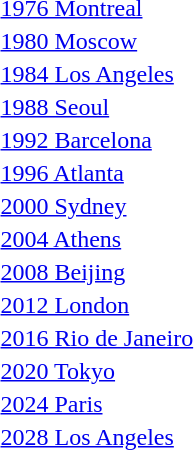<table>
<tr valign="top">
<td><a href='#'>1976 Montreal</a><br></td>
<td></td>
<td></td>
<td></td>
</tr>
<tr>
<td><a href='#'>1980 Moscow</a><br></td>
<td></td>
<td></td>
<td></td>
</tr>
<tr>
<td><a href='#'>1984 Los Angeles</a><br></td>
<td></td>
<td></td>
<td></td>
</tr>
<tr>
<td><a href='#'>1988 Seoul</a><br></td>
<td></td>
<td></td>
<td></td>
</tr>
<tr>
<td><a href='#'>1992 Barcelona</a><br></td>
<td></td>
<td></td>
<td></td>
</tr>
<tr>
<td><a href='#'>1996 Atlanta</a><br></td>
<td></td>
<td></td>
<td></td>
</tr>
<tr>
<td><a href='#'>2000 Sydney</a><br></td>
<td></td>
<td></td>
<td></td>
</tr>
<tr valign="top">
<td><a href='#'>2004 Athens</a><br></td>
<td></td>
<td></td>
<td></td>
</tr>
<tr valign="top">
<td><a href='#'>2008 Beijing</a><br></td>
<td></td>
<td></td>
<td></td>
</tr>
<tr valign="top">
<td><a href='#'>2012 London</a><br></td>
<td></td>
<td></td>
<td></td>
</tr>
<tr valign="top">
<td><a href='#'>2016 Rio de Janeiro</a><br></td>
<td></td>
<td></td>
<td></td>
</tr>
<tr valign="top">
<td><a href='#'>2020 Tokyo</a><br></td>
<td></td>
<td></td>
<td></td>
</tr>
<tr>
<td><a href='#'>2024 Paris</a><br></td>
<td></td>
<td></td>
<td></td>
</tr>
<tr>
<td><a href='#'>2028 Los Angeles</a><br></td>
<td></td>
<td></td>
<td></td>
</tr>
<tr>
</tr>
</table>
